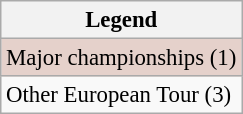<table class="wikitable" style="font-size:95%;">
<tr>
<th>Legend</th>
</tr>
<tr style="background:#e5d1cb;">
<td>Major championships (1)</td>
</tr>
<tr>
<td>Other European Tour (3)</td>
</tr>
</table>
